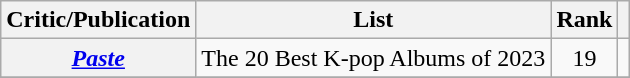<table class="wikitable plainrowheaders" style="text-align:center">
<tr>
<th scope="col">Critic/Publication</th>
<th scope="col">List</th>
<th scope="col">Rank</th>
<th scope="col" class="unsortable"></th>
</tr>
<tr>
<th scope="row"><em><a href='#'>Paste</a></em></th>
<td style="text-align:left">The 20 Best K-pop Albums of 2023</td>
<td>19</td>
<td></td>
</tr>
<tr>
</tr>
</table>
